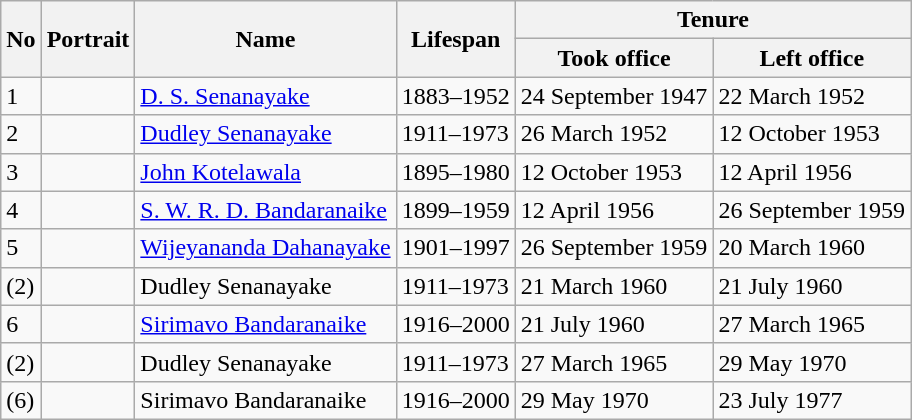<table class="wikitable">
<tr>
<th scope="col" rowspan="2">No</th>
<th scope="col" rowspan="2">Portrait</th>
<th scope="col" rowspan="2">Name</th>
<th scope="col" rowspan="2">Lifespan</th>
<th scope="col" colspan="2">Tenure</th>
</tr>
<tr>
<th scope="col">Took office</th>
<th scope="col">Left office</th>
</tr>
<tr>
<td>1</td>
<td></td>
<td><a href='#'>D. S. Senanayake</a></td>
<td>1883–1952</td>
<td>24 September 1947</td>
<td>22 March 1952</td>
</tr>
<tr>
<td>2</td>
<td></td>
<td><a href='#'>Dudley Senanayake</a></td>
<td>1911–1973</td>
<td>26 March 1952</td>
<td>12 October 1953</td>
</tr>
<tr>
<td>3</td>
<td></td>
<td><a href='#'>John Kotelawala</a></td>
<td>1895–1980</td>
<td>12 October 1953</td>
<td>12 April 1956</td>
</tr>
<tr>
<td>4</td>
<td></td>
<td><a href='#'>S. W. R. D. Bandaranaike</a></td>
<td>1899–1959</td>
<td>12 April 1956</td>
<td>26 September 1959</td>
</tr>
<tr>
<td>5</td>
<td></td>
<td><a href='#'>Wijeyananda Dahanayake</a></td>
<td>1901–1997</td>
<td>26 September 1959</td>
<td>20 March 1960</td>
</tr>
<tr>
<td>(2)</td>
<td></td>
<td>Dudley Senanayake</td>
<td>1911–1973</td>
<td>21 March 1960</td>
<td>21 July 1960</td>
</tr>
<tr>
<td>6</td>
<td></td>
<td><a href='#'>Sirimavo Bandaranaike</a></td>
<td>1916–2000</td>
<td>21 July 1960</td>
<td>27 March 1965</td>
</tr>
<tr>
<td>(2)</td>
<td></td>
<td>Dudley Senanayake</td>
<td>1911–1973</td>
<td>27 March 1965</td>
<td>29 May 1970</td>
</tr>
<tr>
<td>(6)</td>
<td></td>
<td>Sirimavo Bandaranaike</td>
<td>1916–2000</td>
<td>29 May 1970</td>
<td>23 July 1977</td>
</tr>
</table>
